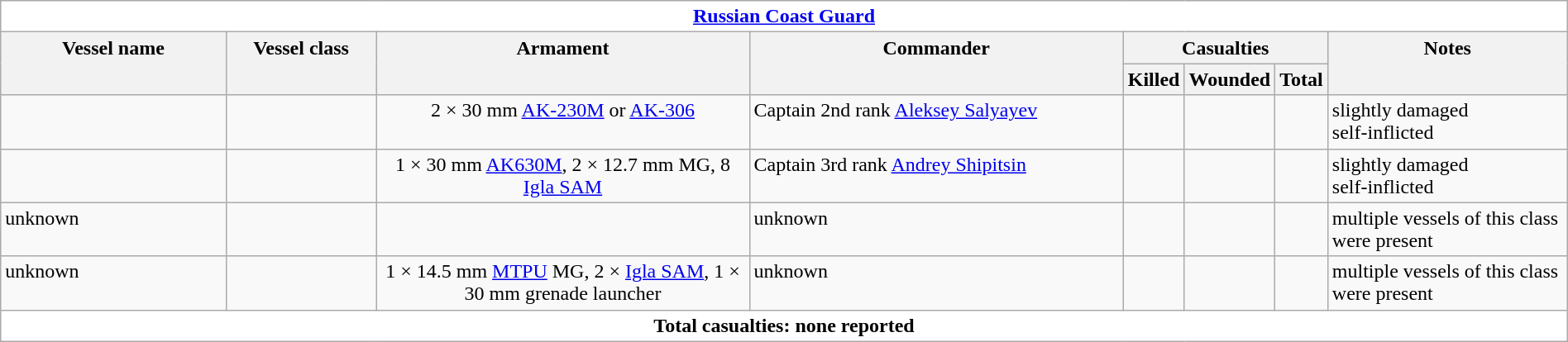<table class="wikitable" style="width:100%;">
<tr valign="top">
<th colspan="8" style="background: white"><a href='#'>Russian Coast Guard</a></th>
</tr>
<tr valign="top">
<th style="width:15%; text-align:center;" rowspan="2">Vessel name</th>
<th style="width:10%; text-align:center;" rowspan="2">Vessel class</th>
<th style="width:25%; text-align:center;" rowspan="2">Armament</th>
<th style="width:25%; text-align:center;" rowspan="2">Commander</th>
<th style="width:9%; text-align:center;" colspan="3">Casualties</th>
<th style="width:16%; text-align:center;" rowspan="2">Notes</th>
</tr>
<tr valign="top">
<th style="width:3%; text-align:center;">Killed</th>
<th style="width:3%; text-align:center;">Wounded</th>
<th style="width:3%; text-align:center;">Total</th>
</tr>
<tr valign="top">
<td style="text-align:left;"></td>
<td style="text-align:center;"></td>
<td style="text-align:center;">2 × 30 mm <a href='#'>AK-230M</a> or <a href='#'>AK-306</a></td>
<td style="text-align:left;">Captain 2nd rank <a href='#'>Aleksey Salyayev</a></td>
<td style="text-align:right;"></td>
<td style="text-align:right;"></td>
<td style="text-align:right;"></td>
<td style="text-align:left;">slightly damaged<br>self-inflicted</td>
</tr>
<tr valign="top">
<td style="text-align:left;"></td>
<td style="text-align:center;"></td>
<td style="text-align:center;">1 × 30 mm <a href='#'>AK630M</a>, 2 × 12.7 mm MG, 8 <a href='#'>Igla SAM</a></td>
<td style="text-align:left;">Captain 3rd rank <a href='#'>Andrey Shipitsin</a></td>
<td style="text-align:right;"></td>
<td style="text-align:right;"></td>
<td style="text-align:right;"></td>
<td style="text-align:left;">slightly damaged<br>self-inflicted</td>
</tr>
<tr valign="top">
<td style="text-align:left;">unknown</td>
<td style="text-align:center;"></td>
<td style="text-align:center;"></td>
<td style="text-align:left;">unknown</td>
<td style="text-align:right;"></td>
<td style="text-align:right;"></td>
<td style="text-align:right;"></td>
<td style="text-align:left;">multiple vessels of this class were present</td>
</tr>
<tr valign="top">
<td style="text-align:left;">unknown</td>
<td style="text-align:center;"></td>
<td style="text-align:center;">1 × 14.5 mm <a href='#'>MTPU</a> MG, 2 × <a href='#'>Igla SAM</a>, 1 × 30 mm grenade launcher</td>
<td style="text-align:left;">unknown</td>
<td style="text-align:right;"></td>
<td style="text-align:right;"></td>
<td style="text-align:right;"></td>
<td style="text-align:left;">multiple vessels of this class were present</td>
</tr>
<tr valign="top">
<th colspan="11" style="background:white;">Total casualties: none reported</th>
</tr>
</table>
